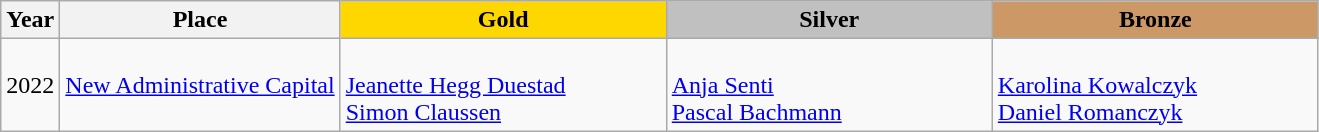<table class="wikitable">
<tr>
<th>Year</th>
<th>Place</th>
<th style="background:gold"    width="210">Gold</th>
<th style="background:silver"  width="210">Silver</th>
<th style="background:#cc9966" width="210">Bronze</th>
</tr>
<tr>
<td>2022</td>
<td> <a href='#'>New Administrative Capital</a></td>
<td><br><a href='#'>Jeanette Hegg Duestad</a><br><a href='#'>Simon Claussen</a></td>
<td><br><a href='#'>Anja Senti</a><br><a href='#'>Pascal Bachmann</a></td>
<td><br><a href='#'>Karolina Kowalczyk</a><br><a href='#'>Daniel Romanczyk</a></td>
</tr>
</table>
